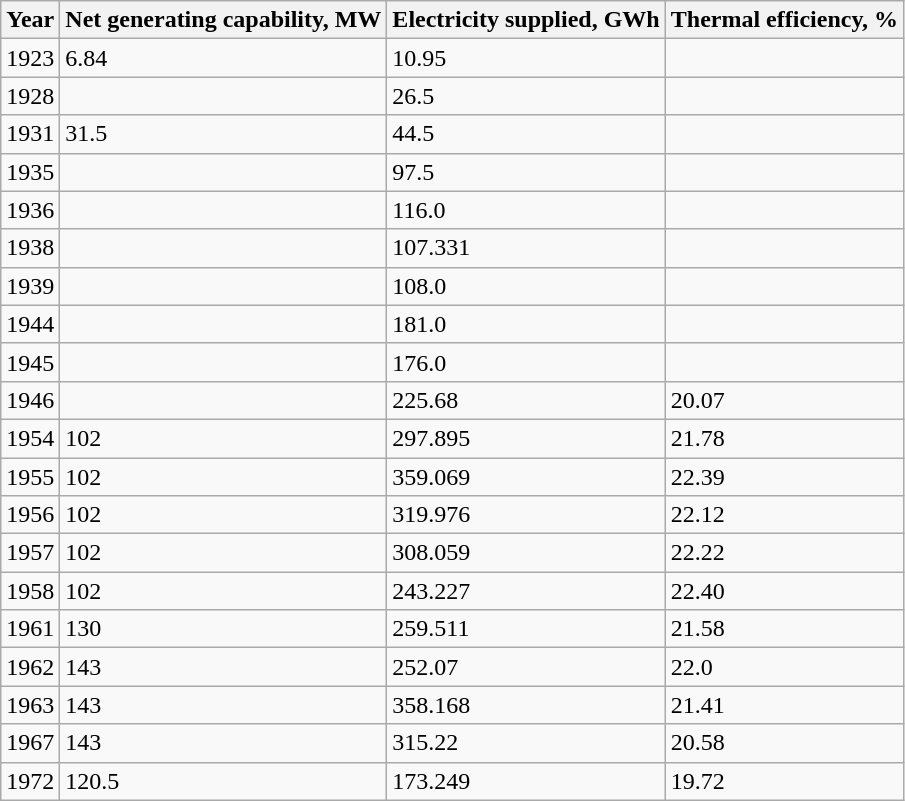<table class="wikitable">
<tr>
<th>Year</th>
<th>Net generating capability, MW</th>
<th>Electricity  supplied, GWh</th>
<th>Thermal  efficiency, %</th>
</tr>
<tr>
<td>1923</td>
<td>6.84</td>
<td>10.95</td>
<td></td>
</tr>
<tr>
<td>1928</td>
<td></td>
<td>26.5</td>
<td></td>
</tr>
<tr>
<td>1931</td>
<td>31.5</td>
<td>44.5</td>
<td></td>
</tr>
<tr>
<td>1935</td>
<td></td>
<td>97.5</td>
<td></td>
</tr>
<tr>
<td>1936</td>
<td></td>
<td>116.0</td>
<td></td>
</tr>
<tr>
<td>1938</td>
<td></td>
<td>107.331</td>
<td></td>
</tr>
<tr>
<td>1939</td>
<td></td>
<td>108.0</td>
<td></td>
</tr>
<tr>
<td>1944</td>
<td></td>
<td>181.0</td>
<td></td>
</tr>
<tr>
<td>1945</td>
<td></td>
<td>176.0</td>
<td></td>
</tr>
<tr>
<td>1946</td>
<td></td>
<td>225.68</td>
<td>20.07</td>
</tr>
<tr>
<td>1954</td>
<td>102</td>
<td>297.895</td>
<td>21.78</td>
</tr>
<tr>
<td>1955</td>
<td>102</td>
<td>359.069</td>
<td>22.39</td>
</tr>
<tr>
<td>1956</td>
<td>102</td>
<td>319.976</td>
<td>22.12</td>
</tr>
<tr>
<td>1957</td>
<td>102</td>
<td>308.059</td>
<td>22.22</td>
</tr>
<tr>
<td>1958</td>
<td>102</td>
<td>243.227</td>
<td>22.40</td>
</tr>
<tr>
<td>1961</td>
<td>130</td>
<td>259.511</td>
<td>21.58</td>
</tr>
<tr>
<td>1962</td>
<td>143</td>
<td>252.07</td>
<td>22.0</td>
</tr>
<tr>
<td>1963</td>
<td>143</td>
<td>358.168</td>
<td>21.41</td>
</tr>
<tr>
<td>1967</td>
<td>143</td>
<td>315.22</td>
<td>20.58</td>
</tr>
<tr>
<td>1972</td>
<td>120.5</td>
<td>173.249</td>
<td>19.72</td>
</tr>
</table>
